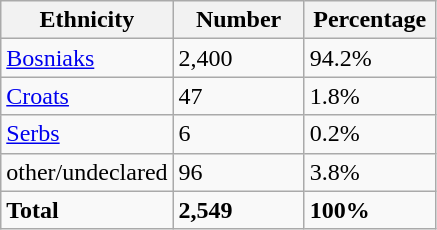<table class="wikitable">
<tr>
<th width="100px">Ethnicity</th>
<th width="80px">Number</th>
<th width="80px">Percentage</th>
</tr>
<tr>
<td><a href='#'>Bosniaks</a></td>
<td>2,400</td>
<td>94.2%</td>
</tr>
<tr>
<td><a href='#'>Croats</a></td>
<td>47</td>
<td>1.8%</td>
</tr>
<tr>
<td><a href='#'>Serbs</a></td>
<td>6</td>
<td>0.2%</td>
</tr>
<tr>
<td>other/undeclared</td>
<td>96</td>
<td>3.8%</td>
</tr>
<tr>
<td><strong>Total</strong></td>
<td><strong>2,549</strong></td>
<td><strong>100%</strong></td>
</tr>
</table>
